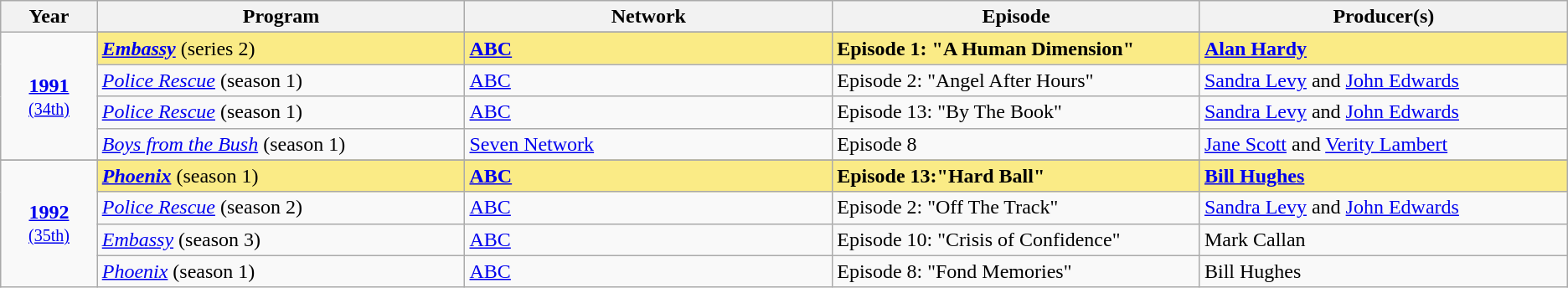<table class="sortable wikitable">
<tr>
<th width="5%">Year</th>
<th width="19%">Program</th>
<th width="19%">Network</th>
<th width="19%">Episode</th>
<th width="19%">Producer(s)</th>
</tr>
<tr>
<td rowspan=5 style="text-align:center"><strong><a href='#'>1991</a></strong><br><small><a href='#'>(34th)</a></small></td>
</tr>
<tr style="background:#FAEB86">
<td><strong><em><a href='#'>Embassy</a></em></strong> (series 2)</td>
<td><strong><a href='#'>ABC</a></strong></td>
<td><strong>Episode 1: "A Human Dimension"</strong></td>
<td><strong><a href='#'>Alan Hardy</a></strong></td>
</tr>
<tr>
<td><em><a href='#'>Police Rescue</a></em> (season 1)</td>
<td><a href='#'>ABC</a></td>
<td>Episode 2: "Angel After Hours"</td>
<td><a href='#'>Sandra Levy</a> and <a href='#'>John Edwards</a></td>
</tr>
<tr>
<td><em><a href='#'>Police Rescue</a></em> (season 1)</td>
<td><a href='#'>ABC</a></td>
<td>Episode 13: "By The Book"</td>
<td><a href='#'>Sandra Levy</a> and <a href='#'>John Edwards</a></td>
</tr>
<tr>
<td><em><a href='#'>Boys from the Bush</a></em> (season 1)</td>
<td><a href='#'>Seven Network</a></td>
<td>Episode 8</td>
<td><a href='#'>Jane Scott</a> and <a href='#'>Verity Lambert</a></td>
</tr>
<tr style="background:#91CFF6">
</tr>
<tr>
<td rowspan=5 style="text-align:center"><strong><a href='#'>1992</a></strong><br><small><a href='#'>(35th)</a></small></td>
</tr>
<tr style="background:#FAEB86">
<td><strong><em><a href='#'>Phoenix</a></em></strong> (season 1)</td>
<td><strong><a href='#'>ABC</a></strong></td>
<td><strong>Episode 13:"Hard Ball"</strong></td>
<td><strong><a href='#'>Bill Hughes</a></strong></td>
</tr>
<tr>
<td><em><a href='#'>Police Rescue</a></em> (season 2)</td>
<td><a href='#'>ABC</a></td>
<td>Episode 2: "Off The Track"</td>
<td><a href='#'>Sandra Levy</a> and <a href='#'>John Edwards</a></td>
</tr>
<tr>
<td><em><a href='#'>Embassy</a></em> (season 3)</td>
<td><a href='#'>ABC</a></td>
<td>Episode 10: "Crisis of Confidence"</td>
<td>Mark Callan</td>
</tr>
<tr>
<td><em><a href='#'>Phoenix</a></em> (season 1)</td>
<td><a href='#'>ABC</a></td>
<td>Episode 8: "Fond Memories"</td>
<td>Bill Hughes</td>
</tr>
</table>
